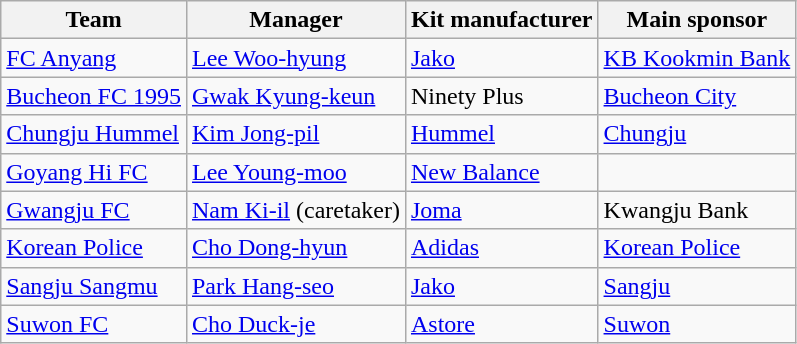<table class="wikitable sortable" style="text-align:left;">
<tr>
<th>Team</th>
<th>Manager</th>
<th>Kit manufacturer</th>
<th>Main sponsor</th>
</tr>
<tr>
<td><a href='#'>FC Anyang</a></td>
<td> <a href='#'>Lee Woo-hyung</a></td>
<td><a href='#'>Jako</a></td>
<td><a href='#'>KB Kookmin Bank</a></td>
</tr>
<tr>
<td><a href='#'>Bucheon FC 1995</a></td>
<td> <a href='#'>Gwak Kyung-keun</a></td>
<td>Ninety Plus</td>
<td><a href='#'>Bucheon City</a></td>
</tr>
<tr>
<td><a href='#'>Chungju Hummel</a></td>
<td> <a href='#'>Kim Jong-pil</a></td>
<td><a href='#'>Hummel</a></td>
<td><a href='#'>Chungju</a></td>
</tr>
<tr>
<td><a href='#'>Goyang Hi FC</a></td>
<td> <a href='#'>Lee Young-moo</a></td>
<td><a href='#'>New Balance</a></td>
<td></td>
</tr>
<tr>
<td><a href='#'>Gwangju FC</a></td>
<td> <a href='#'>Nam Ki-il</a> (caretaker)</td>
<td><a href='#'>Joma</a></td>
<td>Kwangju Bank</td>
</tr>
<tr>
<td><a href='#'>Korean Police</a></td>
<td> <a href='#'>Cho Dong-hyun</a></td>
<td><a href='#'>Adidas</a></td>
<td><a href='#'>Korean Police</a></td>
</tr>
<tr>
<td><a href='#'>Sangju Sangmu</a></td>
<td> <a href='#'>Park Hang-seo</a></td>
<td><a href='#'>Jako</a></td>
<td><a href='#'>Sangju</a></td>
</tr>
<tr>
<td><a href='#'>Suwon FC</a></td>
<td> <a href='#'>Cho Duck-je</a></td>
<td><a href='#'>Astore</a></td>
<td><a href='#'>Suwon</a></td>
</tr>
</table>
